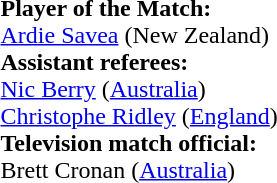<table style="width:100%">
<tr>
<td><br><strong>Player of the Match:</strong>
<br><a href='#'>Ardie Savea</a> (New Zealand)<br><strong>Assistant referees:</strong>
<br><a href='#'>Nic Berry</a> (<a href='#'>Australia</a>)
<br><a href='#'>Christophe Ridley</a> (<a href='#'>England</a>)
<br><strong>Television match official:</strong>
<br>Brett Cronan (<a href='#'>Australia</a>)</td>
</tr>
</table>
